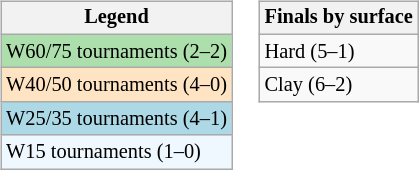<table>
<tr valign=top>
<td><br><table class="wikitable" style="font-size:85%">
<tr>
<th>Legend</th>
</tr>
<tr style="background:#addfad;">
<td>W60/75 tournaments (2–2)</td>
</tr>
<tr style="background:#ffe4c4;">
<td>W40/50 tournaments (4–0)</td>
</tr>
<tr style="background:lightblue;">
<td>W25/35 tournaments (4–1)</td>
</tr>
<tr style="background:#f0f8ff;">
<td>W15 tournaments (1–0)</td>
</tr>
</table>
</td>
<td><br><table class="wikitable" style="font-size:85%">
<tr>
<th>Finals by surface</th>
</tr>
<tr>
<td>Hard (5–1)</td>
</tr>
<tr>
<td>Clay (6–2)</td>
</tr>
</table>
</td>
</tr>
</table>
